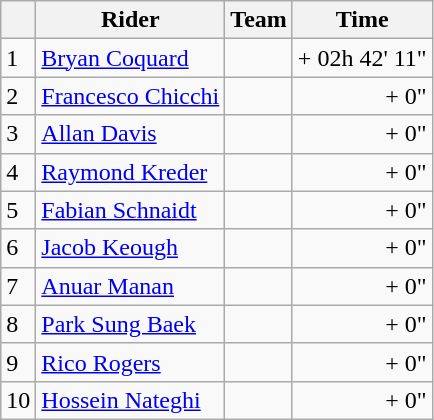<table class=wikitable>
<tr>
<th></th>
<th>Rider</th>
<th>Team</th>
<th>Time</th>
</tr>
<tr>
<td>1</td>
<td> <a href='#'>Bryan Coquard</a></td>
<td></td>
<td align=right>+ 02h 42' 11"</td>
</tr>
<tr>
<td>2</td>
<td> <a href='#'>Francesco Chicchi</a></td>
<td></td>
<td align=right>+ 0"</td>
</tr>
<tr>
<td>3</td>
<td> <a href='#'>Allan Davis</a></td>
<td></td>
<td align=right>+ 0"</td>
</tr>
<tr>
<td>4</td>
<td> <a href='#'>Raymond Kreder</a></td>
<td></td>
<td align=right>+ 0"</td>
</tr>
<tr>
<td>5</td>
<td> <a href='#'>Fabian Schnaidt</a></td>
<td></td>
<td align=right>+ 0"</td>
</tr>
<tr>
<td>6</td>
<td> <a href='#'>Jacob Keough</a></td>
<td></td>
<td align=right>+ 0"</td>
</tr>
<tr>
<td>7</td>
<td> <a href='#'>Anuar Manan</a></td>
<td></td>
<td align=right>+ 0"</td>
</tr>
<tr>
<td>8</td>
<td> <a href='#'>Park Sung Baek</a></td>
<td></td>
<td align=right>+ 0"</td>
</tr>
<tr>
<td>9</td>
<td> <a href='#'>Rico Rogers</a></td>
<td></td>
<td align=right>+ 0"</td>
</tr>
<tr>
<td>10</td>
<td> <a href='#'>Hossein Nateghi</a></td>
<td></td>
<td align=right>+ 0"</td>
</tr>
</table>
